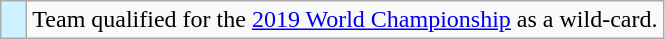<table class="wikitable" style="text-align: center;">
<tr>
<td width=10px bgcolor=#ccf3ff></td>
<td>Team qualified for the <a href='#'>2019 World Championship</a> as a wild-card.</td>
</tr>
</table>
